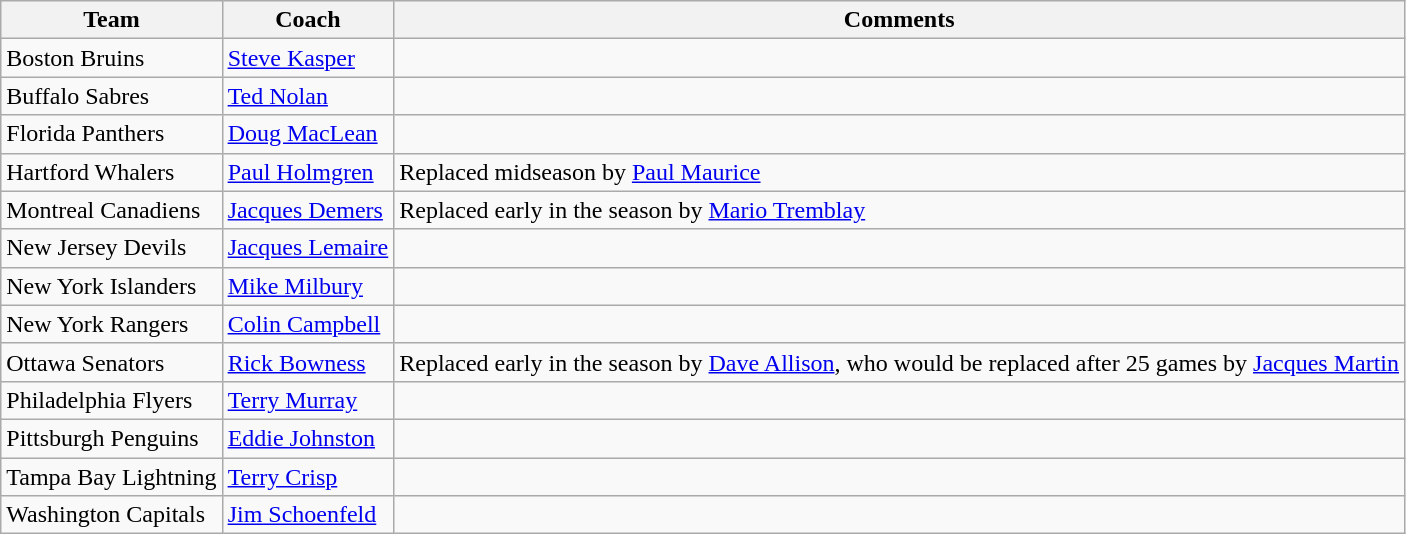<table class="wikitable">
<tr>
<th bgcolor="#DDDDFF">Team</th>
<th bgcolor="#DDDDFF">Coach</th>
<th bgcolor="#DDDDFF">Comments</th>
</tr>
<tr>
<td>Boston Bruins</td>
<td><a href='#'>Steve Kasper</a></td>
<td></td>
</tr>
<tr>
<td>Buffalo Sabres</td>
<td><a href='#'>Ted Nolan</a></td>
<td></td>
</tr>
<tr>
<td>Florida Panthers</td>
<td><a href='#'>Doug MacLean</a></td>
<td></td>
</tr>
<tr>
<td>Hartford Whalers</td>
<td><a href='#'>Paul Holmgren</a></td>
<td>Replaced midseason by <a href='#'>Paul Maurice</a></td>
</tr>
<tr>
<td>Montreal Canadiens</td>
<td><a href='#'>Jacques Demers</a></td>
<td>Replaced early in the season by <a href='#'>Mario Tremblay</a></td>
</tr>
<tr>
<td>New Jersey Devils</td>
<td><a href='#'>Jacques Lemaire</a></td>
<td></td>
</tr>
<tr>
<td>New York Islanders</td>
<td><a href='#'>Mike Milbury</a></td>
<td></td>
</tr>
<tr>
<td>New York Rangers</td>
<td><a href='#'>Colin Campbell</a></td>
<td></td>
</tr>
<tr>
<td>Ottawa Senators</td>
<td><a href='#'>Rick Bowness</a></td>
<td>Replaced early in the season by <a href='#'>Dave Allison</a>, who would be replaced after 25 games by <a href='#'>Jacques Martin</a></td>
</tr>
<tr>
<td>Philadelphia Flyers</td>
<td><a href='#'>Terry Murray</a></td>
<td></td>
</tr>
<tr>
<td>Pittsburgh Penguins</td>
<td><a href='#'>Eddie Johnston</a></td>
<td></td>
</tr>
<tr>
<td>Tampa Bay Lightning</td>
<td><a href='#'>Terry Crisp</a></td>
<td></td>
</tr>
<tr>
<td>Washington Capitals</td>
<td><a href='#'>Jim Schoenfeld</a></td>
<td></td>
</tr>
</table>
